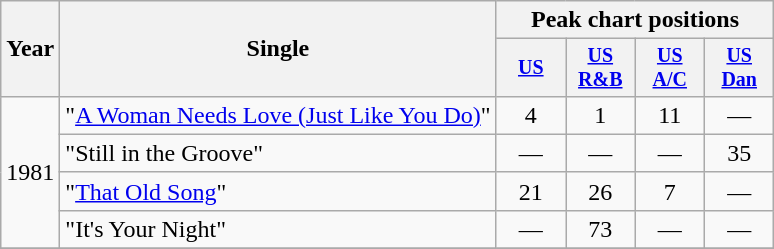<table class="wikitable" style="text-align:center;">
<tr>
<th rowspan="2">Year</th>
<th rowspan="2">Single</th>
<th colspan="4">Peak chart positions</th>
</tr>
<tr style="font-size:smaller;">
<th width="40"><a href='#'>US</a><br></th>
<th width="40"><a href='#'>US<br>R&B</a><br></th>
<th width="40"><a href='#'>US<br>A/C</a><br></th>
<th width="40"><a href='#'>US<br>Dan</a><br></th>
</tr>
<tr>
<td rowspan="4">1981</td>
<td align="left">"<a href='#'>A Woman Needs Love (Just Like You Do)</a>"</td>
<td>4</td>
<td>1</td>
<td>11</td>
<td>—</td>
</tr>
<tr>
<td align="left">"Still in the Groove"</td>
<td>—</td>
<td>—</td>
<td>—</td>
<td>35</td>
</tr>
<tr>
<td align="left">"<a href='#'>That Old Song</a>"</td>
<td>21</td>
<td>26</td>
<td>7</td>
<td>—</td>
</tr>
<tr>
<td align="left">"It's Your Night"</td>
<td>—</td>
<td>73</td>
<td>—</td>
<td>—</td>
</tr>
<tr>
</tr>
</table>
